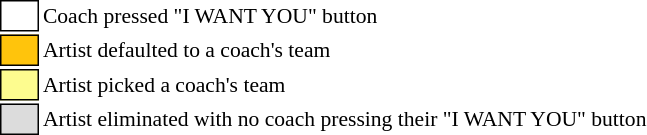<table class="toccolours" style="font-size: 90%; white-space: nowrap;">
<tr>
<td style="background:#ffffff; border:1px solid black;">  <strong></strong>  </td>
<td>Coach pressed "I WANT YOU" button</td>
</tr>
<tr>
<td style="background:#ffc40c; border:1px solid black;">      </td>
<td>Artist defaulted to a coach's team</td>
</tr>
<tr>
<td style="background:#fdfc8f; border:1px solid black;">      </td>
<td style="padding-right: 8px">Artist picked a coach's team</td>
</tr>
<tr>
<td style="background:#dcdcdc; border:1px solid black;">      </td>
<td>Artist eliminated with no coach pressing their "I WANT YOU" button</td>
</tr>
</table>
